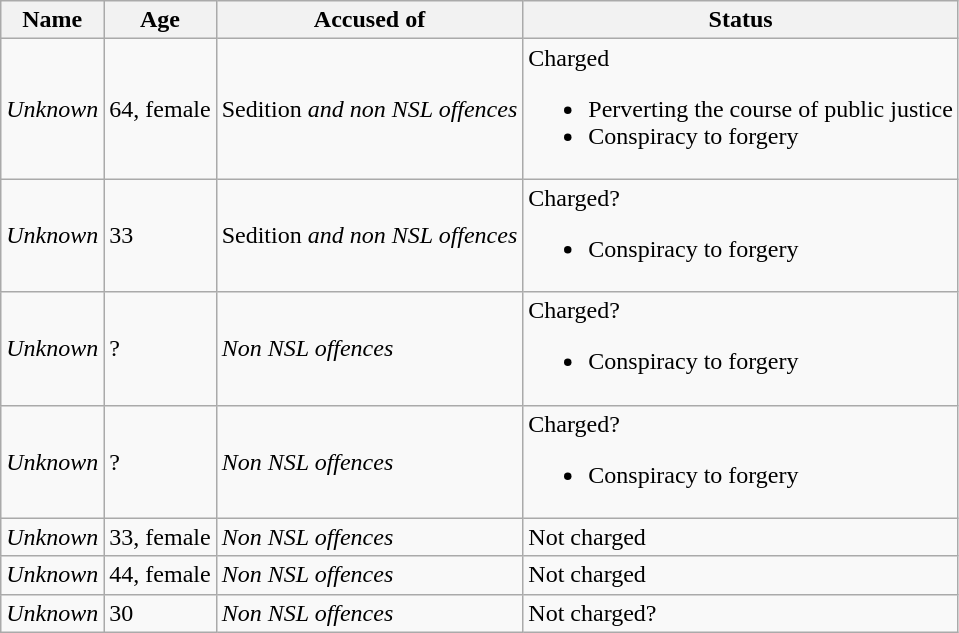<table class="wikitable">
<tr>
<th>Name</th>
<th>Age</th>
<th>Accused of</th>
<th>Status</th>
</tr>
<tr>
<td><em>Unknown</em></td>
<td>64, female</td>
<td>Sedition <em>and non NSL offences</em></td>
<td>Charged<br><ul><li>Perverting the course of public justice</li><li>Conspiracy to forgery</li></ul></td>
</tr>
<tr>
<td><em>Unknown</em></td>
<td>33</td>
<td>Sedition <em>and non NSL offences</em></td>
<td>Charged?<br><ul><li>Conspiracy to forgery</li></ul></td>
</tr>
<tr>
<td><em>Unknown</em></td>
<td>?</td>
<td><em>Non NSL offences</em></td>
<td>Charged?<br><ul><li>Conspiracy to forgery</li></ul></td>
</tr>
<tr>
<td><em>Unknown</em></td>
<td>?</td>
<td><em>Non NSL offences</em></td>
<td>Charged?<br><ul><li>Conspiracy to forgery</li></ul></td>
</tr>
<tr>
<td><em>Unknown</em></td>
<td>33, female</td>
<td><em>Non NSL offences</em></td>
<td>Not charged</td>
</tr>
<tr>
<td><em>Unknown</em></td>
<td>44, female</td>
<td><em>Non NSL offences</em></td>
<td>Not charged</td>
</tr>
<tr>
<td><em>Unknown</em></td>
<td>30</td>
<td><em>Non NSL offences</em></td>
<td>Not charged?</td>
</tr>
</table>
